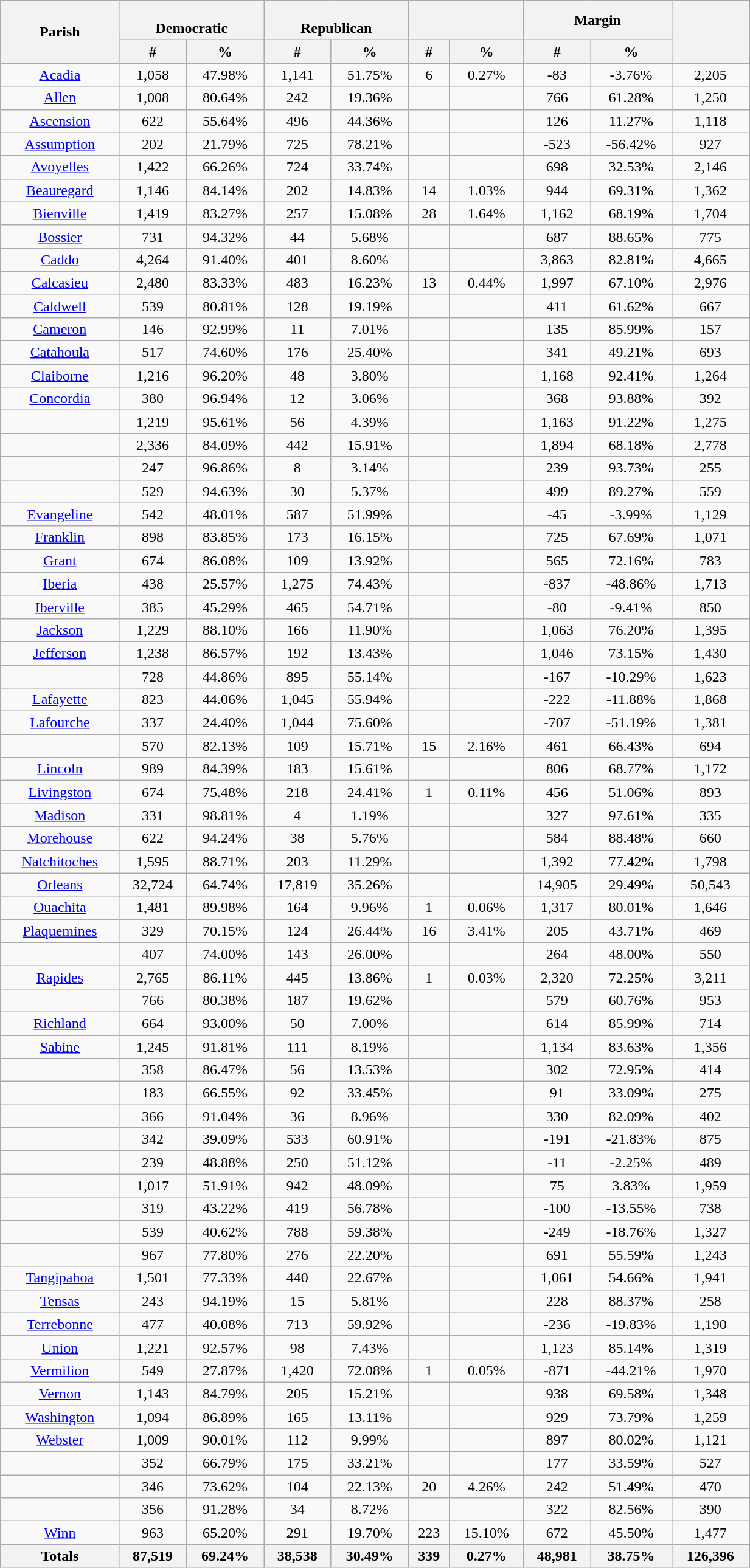<table class="wikitable sortable mw-collapsible mw-collapsed" width="65%">
<tr>
<th rowspan="2">Parish</th>
<th colspan="2"><br>Democratic</th>
<th colspan="2"><br>Republican</th>
<th colspan="2"><br></th>
<th colspan="2">Margin</th>
<th rowspan="2"></th>
</tr>
<tr bgcolor="lightgrey">
<th data-sort-type="number">#</th>
<th data-sort-type="number">%</th>
<th data-sort-type="number">#</th>
<th data-sort-type="number">%</th>
<th data-sort-type="number">#</th>
<th data-sort-type="number">%</th>
<th data-sort-type="number">#</th>
<th data-sort-type="number">%</th>
</tr>
<tr style="text-align:center;">
<td><a href='#'>Acadia</a></td>
<td>1,058</td>
<td>47.98%</td>
<td>1,141</td>
<td>51.75%</td>
<td>6</td>
<td>0.27%</td>
<td>-83</td>
<td>-3.76%</td>
<td>2,205</td>
</tr>
<tr style="text-align:center;">
<td><a href='#'>Allen</a></td>
<td>1,008</td>
<td>80.64%</td>
<td>242</td>
<td>19.36%</td>
<td></td>
<td></td>
<td>766</td>
<td>61.28%</td>
<td>1,250</td>
</tr>
<tr style="text-align:center;">
<td><a href='#'>Ascension</a></td>
<td>622</td>
<td>55.64%</td>
<td>496</td>
<td>44.36%</td>
<td></td>
<td></td>
<td>126</td>
<td>11.27%</td>
<td>1,118</td>
</tr>
<tr style="text-align:center;">
<td><a href='#'>Assumption</a></td>
<td>202</td>
<td>21.79%</td>
<td>725</td>
<td>78.21%</td>
<td></td>
<td></td>
<td>-523</td>
<td>-56.42%</td>
<td>927</td>
</tr>
<tr style="text-align:center;">
<td><a href='#'>Avoyelles</a></td>
<td>1,422</td>
<td>66.26%</td>
<td>724</td>
<td>33.74%</td>
<td></td>
<td></td>
<td>698</td>
<td>32.53%</td>
<td>2,146</td>
</tr>
<tr style="text-align:center;">
<td><a href='#'>Beauregard</a></td>
<td>1,146</td>
<td>84.14%</td>
<td>202</td>
<td>14.83%</td>
<td>14</td>
<td>1.03%</td>
<td>944</td>
<td>69.31%</td>
<td>1,362</td>
</tr>
<tr style="text-align:center;">
<td><a href='#'>Bienville</a></td>
<td>1,419</td>
<td>83.27%</td>
<td>257</td>
<td>15.08%</td>
<td>28</td>
<td>1.64%</td>
<td>1,162</td>
<td>68.19%</td>
<td>1,704</td>
</tr>
<tr style="text-align:center;">
<td><a href='#'>Bossier</a></td>
<td>731</td>
<td>94.32%</td>
<td>44</td>
<td>5.68%</td>
<td></td>
<td></td>
<td>687</td>
<td>88.65%</td>
<td>775</td>
</tr>
<tr style="text-align:center;">
<td><a href='#'>Caddo</a></td>
<td>4,264</td>
<td>91.40%</td>
<td>401</td>
<td>8.60%</td>
<td></td>
<td></td>
<td>3,863</td>
<td>82.81%</td>
<td>4,665</td>
</tr>
<tr style="text-align:center;">
<td><a href='#'>Calcasieu</a></td>
<td>2,480</td>
<td>83.33%</td>
<td>483</td>
<td>16.23%</td>
<td>13</td>
<td>0.44%</td>
<td>1,997</td>
<td>67.10%</td>
<td>2,976</td>
</tr>
<tr style="text-align:center;">
<td><a href='#'>Caldwell</a></td>
<td>539</td>
<td>80.81%</td>
<td>128</td>
<td>19.19%</td>
<td></td>
<td></td>
<td>411</td>
<td>61.62%</td>
<td>667</td>
</tr>
<tr style="text-align:center;">
<td><a href='#'>Cameron</a></td>
<td>146</td>
<td>92.99%</td>
<td>11</td>
<td>7.01%</td>
<td></td>
<td></td>
<td>135</td>
<td>85.99%</td>
<td>157</td>
</tr>
<tr style="text-align:center;">
<td><a href='#'>Catahoula</a></td>
<td>517</td>
<td>74.60%</td>
<td>176</td>
<td>25.40%</td>
<td></td>
<td></td>
<td>341</td>
<td>49.21%</td>
<td>693</td>
</tr>
<tr style="text-align:center;">
<td><a href='#'>Claiborne</a></td>
<td>1,216</td>
<td>96.20%</td>
<td>48</td>
<td>3.80%</td>
<td></td>
<td></td>
<td>1,168</td>
<td>92.41%</td>
<td>1,264</td>
</tr>
<tr style="text-align:center;">
<td><a href='#'>Concordia</a></td>
<td>380</td>
<td>96.94%</td>
<td>12</td>
<td>3.06%</td>
<td></td>
<td></td>
<td>368</td>
<td>93.88%</td>
<td>392</td>
</tr>
<tr style="text-align:center;">
<td></td>
<td>1,219</td>
<td>95.61%</td>
<td>56</td>
<td>4.39%</td>
<td></td>
<td></td>
<td>1,163</td>
<td>91.22%</td>
<td>1,275</td>
</tr>
<tr style="text-align:center;">
<td></td>
<td>2,336</td>
<td>84.09%</td>
<td>442</td>
<td>15.91%</td>
<td></td>
<td></td>
<td>1,894</td>
<td>68.18%</td>
<td>2,778</td>
</tr>
<tr style="text-align:center;">
<td></td>
<td>247</td>
<td>96.86%</td>
<td>8</td>
<td>3.14%</td>
<td></td>
<td></td>
<td>239</td>
<td>93.73%</td>
<td>255</td>
</tr>
<tr style="text-align:center;">
<td></td>
<td>529</td>
<td>94.63%</td>
<td>30</td>
<td>5.37%</td>
<td></td>
<td></td>
<td>499</td>
<td>89.27%</td>
<td>559</td>
</tr>
<tr style="text-align:center;">
<td><a href='#'>Evangeline</a></td>
<td>542</td>
<td>48.01%</td>
<td>587</td>
<td>51.99%</td>
<td></td>
<td></td>
<td>-45</td>
<td>-3.99%</td>
<td>1,129</td>
</tr>
<tr style="text-align:center;">
<td><a href='#'>Franklin</a></td>
<td>898</td>
<td>83.85%</td>
<td>173</td>
<td>16.15%</td>
<td></td>
<td></td>
<td>725</td>
<td>67.69%</td>
<td>1,071</td>
</tr>
<tr style="text-align:center;">
<td><a href='#'>Grant</a></td>
<td>674</td>
<td>86.08%</td>
<td>109</td>
<td>13.92%</td>
<td></td>
<td></td>
<td>565</td>
<td>72.16%</td>
<td>783</td>
</tr>
<tr style="text-align:center;">
<td><a href='#'>Iberia</a></td>
<td>438</td>
<td>25.57%</td>
<td>1,275</td>
<td>74.43%</td>
<td></td>
<td></td>
<td>-837</td>
<td>-48.86%</td>
<td>1,713</td>
</tr>
<tr style="text-align:center;">
<td><a href='#'>Iberville</a></td>
<td>385</td>
<td>45.29%</td>
<td>465</td>
<td>54.71%</td>
<td></td>
<td></td>
<td>-80</td>
<td>-9.41%</td>
<td>850</td>
</tr>
<tr style="text-align:center;">
<td><a href='#'>Jackson</a></td>
<td>1,229</td>
<td>88.10%</td>
<td>166</td>
<td>11.90%</td>
<td></td>
<td></td>
<td>1,063</td>
<td>76.20%</td>
<td>1,395</td>
</tr>
<tr style="text-align:center;">
<td><a href='#'>Jefferson</a></td>
<td>1,238</td>
<td>86.57%</td>
<td>192</td>
<td>13.43%</td>
<td></td>
<td></td>
<td>1,046</td>
<td>73.15%</td>
<td>1,430</td>
</tr>
<tr style="text-align:center;">
<td></td>
<td>728</td>
<td>44.86%</td>
<td>895</td>
<td>55.14%</td>
<td></td>
<td></td>
<td>-167</td>
<td>-10.29%</td>
<td>1,623</td>
</tr>
<tr style="text-align:center;">
<td><a href='#'>Lafayette</a></td>
<td>823</td>
<td>44.06%</td>
<td>1,045</td>
<td>55.94%</td>
<td></td>
<td></td>
<td>-222</td>
<td>-11.88%</td>
<td>1,868</td>
</tr>
<tr style="text-align:center;">
<td><a href='#'>Lafourche</a></td>
<td>337</td>
<td>24.40%</td>
<td>1,044</td>
<td>75.60%</td>
<td></td>
<td></td>
<td>-707</td>
<td>-51.19%</td>
<td>1,381</td>
</tr>
<tr style="text-align:center;">
<td></td>
<td>570</td>
<td>82.13%</td>
<td>109</td>
<td>15.71%</td>
<td>15</td>
<td>2.16%</td>
<td>461</td>
<td>66.43%</td>
<td>694</td>
</tr>
<tr style="text-align:center;">
<td><a href='#'>Lincoln</a></td>
<td>989</td>
<td>84.39%</td>
<td>183</td>
<td>15.61%</td>
<td></td>
<td></td>
<td>806</td>
<td>68.77%</td>
<td>1,172</td>
</tr>
<tr style="text-align:center;">
<td><a href='#'>Livingston</a></td>
<td>674</td>
<td>75.48%</td>
<td>218</td>
<td>24.41%</td>
<td>1</td>
<td>0.11%</td>
<td>456</td>
<td>51.06%</td>
<td>893</td>
</tr>
<tr style="text-align:center;">
<td><a href='#'>Madison</a></td>
<td>331</td>
<td>98.81%</td>
<td>4</td>
<td>1.19%</td>
<td></td>
<td></td>
<td>327</td>
<td>97.61%</td>
<td>335</td>
</tr>
<tr style="text-align:center;">
<td><a href='#'>Morehouse</a></td>
<td>622</td>
<td>94.24%</td>
<td>38</td>
<td>5.76%</td>
<td></td>
<td></td>
<td>584</td>
<td>88.48%</td>
<td>660</td>
</tr>
<tr style="text-align:center;">
<td><a href='#'>Natchitoches</a></td>
<td>1,595</td>
<td>88.71%</td>
<td>203</td>
<td>11.29%</td>
<td></td>
<td></td>
<td>1,392</td>
<td>77.42%</td>
<td>1,798</td>
</tr>
<tr style="text-align:center;">
<td><a href='#'>Orleans</a></td>
<td>32,724</td>
<td>64.74%</td>
<td>17,819</td>
<td>35.26%</td>
<td></td>
<td></td>
<td>14,905</td>
<td>29.49%</td>
<td>50,543</td>
</tr>
<tr style="text-align:center;">
<td><a href='#'>Ouachita</a></td>
<td>1,481</td>
<td>89.98%</td>
<td>164</td>
<td>9.96%</td>
<td>1</td>
<td>0.06%</td>
<td>1,317</td>
<td>80.01%</td>
<td>1,646</td>
</tr>
<tr style="text-align:center;">
<td><a href='#'>Plaquemines</a></td>
<td>329</td>
<td>70.15%</td>
<td>124</td>
<td>26.44%</td>
<td>16</td>
<td>3.41%</td>
<td>205</td>
<td>43.71%</td>
<td>469</td>
</tr>
<tr style="text-align:center;">
<td></td>
<td>407</td>
<td>74.00%</td>
<td>143</td>
<td>26.00%</td>
<td></td>
<td></td>
<td>264</td>
<td>48.00%</td>
<td>550</td>
</tr>
<tr style="text-align:center;">
<td><a href='#'>Rapides</a></td>
<td>2,765</td>
<td>86.11%</td>
<td>445</td>
<td>13.86%</td>
<td>1</td>
<td>0.03%</td>
<td>2,320</td>
<td>72.25%</td>
<td>3,211</td>
</tr>
<tr style="text-align:center;">
<td></td>
<td>766</td>
<td>80.38%</td>
<td>187</td>
<td>19.62%</td>
<td></td>
<td></td>
<td>579</td>
<td>60.76%</td>
<td>953</td>
</tr>
<tr style="text-align:center;">
<td><a href='#'>Richland</a></td>
<td>664</td>
<td>93.00%</td>
<td>50</td>
<td>7.00%</td>
<td></td>
<td></td>
<td>614</td>
<td>85.99%</td>
<td>714</td>
</tr>
<tr style="text-align:center;">
<td><a href='#'>Sabine</a></td>
<td>1,245</td>
<td>91.81%</td>
<td>111</td>
<td>8.19%</td>
<td></td>
<td></td>
<td>1,134</td>
<td>83.63%</td>
<td>1,356</td>
</tr>
<tr style="text-align:center;">
<td></td>
<td>358</td>
<td>86.47%</td>
<td>56</td>
<td>13.53%</td>
<td></td>
<td></td>
<td>302</td>
<td>72.95%</td>
<td>414</td>
</tr>
<tr style="text-align:center;">
<td></td>
<td>183</td>
<td>66.55%</td>
<td>92</td>
<td>33.45%</td>
<td></td>
<td></td>
<td>91</td>
<td>33.09%</td>
<td>275</td>
</tr>
<tr style="text-align:center;">
<td></td>
<td>366</td>
<td>91.04%</td>
<td>36</td>
<td>8.96%</td>
<td></td>
<td></td>
<td>330</td>
<td>82.09%</td>
<td>402</td>
</tr>
<tr style="text-align:center;">
<td></td>
<td>342</td>
<td>39.09%</td>
<td>533</td>
<td>60.91%</td>
<td></td>
<td></td>
<td>-191</td>
<td>-21.83%</td>
<td>875</td>
</tr>
<tr style="text-align:center;">
<td></td>
<td>239</td>
<td>48.88%</td>
<td>250</td>
<td>51.12%</td>
<td></td>
<td></td>
<td>-11</td>
<td>-2.25%</td>
<td>489</td>
</tr>
<tr style="text-align:center;">
<td></td>
<td>1,017</td>
<td>51.91%</td>
<td>942</td>
<td>48.09%</td>
<td></td>
<td></td>
<td>75</td>
<td>3.83%</td>
<td>1,959</td>
</tr>
<tr style="text-align:center;">
<td></td>
<td>319</td>
<td>43.22%</td>
<td>419</td>
<td>56.78%</td>
<td></td>
<td></td>
<td>-100</td>
<td>-13.55%</td>
<td>738</td>
</tr>
<tr style="text-align:center;">
<td></td>
<td>539</td>
<td>40.62%</td>
<td>788</td>
<td>59.38%</td>
<td></td>
<td></td>
<td>-249</td>
<td>-18.76%</td>
<td>1,327</td>
</tr>
<tr style="text-align:center;">
<td></td>
<td>967</td>
<td>77.80%</td>
<td>276</td>
<td>22.20%</td>
<td></td>
<td></td>
<td>691</td>
<td>55.59%</td>
<td>1,243</td>
</tr>
<tr style="text-align:center;">
<td><a href='#'>Tangipahoa</a></td>
<td>1,501</td>
<td>77.33%</td>
<td>440</td>
<td>22.67%</td>
<td></td>
<td></td>
<td>1,061</td>
<td>54.66%</td>
<td>1,941</td>
</tr>
<tr style="text-align:center;">
<td><a href='#'>Tensas</a></td>
<td>243</td>
<td>94.19%</td>
<td>15</td>
<td>5.81%</td>
<td></td>
<td></td>
<td>228</td>
<td>88.37%</td>
<td>258</td>
</tr>
<tr style="text-align:center;">
<td><a href='#'>Terrebonne</a></td>
<td>477</td>
<td>40.08%</td>
<td>713</td>
<td>59.92%</td>
<td></td>
<td></td>
<td>-236</td>
<td>-19.83%</td>
<td>1,190</td>
</tr>
<tr style="text-align:center;">
<td><a href='#'>Union</a></td>
<td>1,221</td>
<td>92.57%</td>
<td>98</td>
<td>7.43%</td>
<td></td>
<td></td>
<td>1,123</td>
<td>85.14%</td>
<td>1,319</td>
</tr>
<tr style="text-align:center;">
<td><a href='#'>Vermilion</a></td>
<td>549</td>
<td>27.87%</td>
<td>1,420</td>
<td>72.08%</td>
<td>1</td>
<td>0.05%</td>
<td>-871</td>
<td>-44.21%</td>
<td>1,970</td>
</tr>
<tr style="text-align:center;">
<td><a href='#'>Vernon</a></td>
<td>1,143</td>
<td>84.79%</td>
<td>205</td>
<td>15.21%</td>
<td></td>
<td></td>
<td>938</td>
<td>69.58%</td>
<td>1,348</td>
</tr>
<tr style="text-align:center;">
<td><a href='#'>Washington</a></td>
<td>1,094</td>
<td>86.89%</td>
<td>165</td>
<td>13.11%</td>
<td></td>
<td></td>
<td>929</td>
<td>73.79%</td>
<td>1,259</td>
</tr>
<tr style="text-align:center;">
<td><a href='#'>Webster</a></td>
<td>1,009</td>
<td>90.01%</td>
<td>112</td>
<td>9.99%</td>
<td></td>
<td></td>
<td>897</td>
<td>80.02%</td>
<td>1,121</td>
</tr>
<tr style="text-align:center;">
<td></td>
<td>352</td>
<td>66.79%</td>
<td>175</td>
<td>33.21%</td>
<td></td>
<td></td>
<td>177</td>
<td>33.59%</td>
<td>527</td>
</tr>
<tr style="text-align:center;">
<td></td>
<td>346</td>
<td>73.62%</td>
<td>104</td>
<td>22.13%</td>
<td>20</td>
<td>4.26%</td>
<td>242</td>
<td>51.49%</td>
<td>470</td>
</tr>
<tr style="text-align:center;">
<td></td>
<td>356</td>
<td>91.28%</td>
<td>34</td>
<td>8.72%</td>
<td></td>
<td></td>
<td>322</td>
<td>82.56%</td>
<td>390</td>
</tr>
<tr style="text-align:center;">
<td><a href='#'>Winn</a></td>
<td>963</td>
<td>65.20%</td>
<td>291</td>
<td>19.70%</td>
<td>223</td>
<td>15.10%</td>
<td>672</td>
<td>45.50%</td>
<td>1,477</td>
</tr>
<tr style="text-align:center;">
<th>Totals</th>
<th>87,519</th>
<th>69.24%</th>
<th>38,538</th>
<th>30.49%</th>
<th>339</th>
<th>0.27%</th>
<th>48,981</th>
<th>38.75%</th>
<th>126,396</th>
</tr>
</table>
